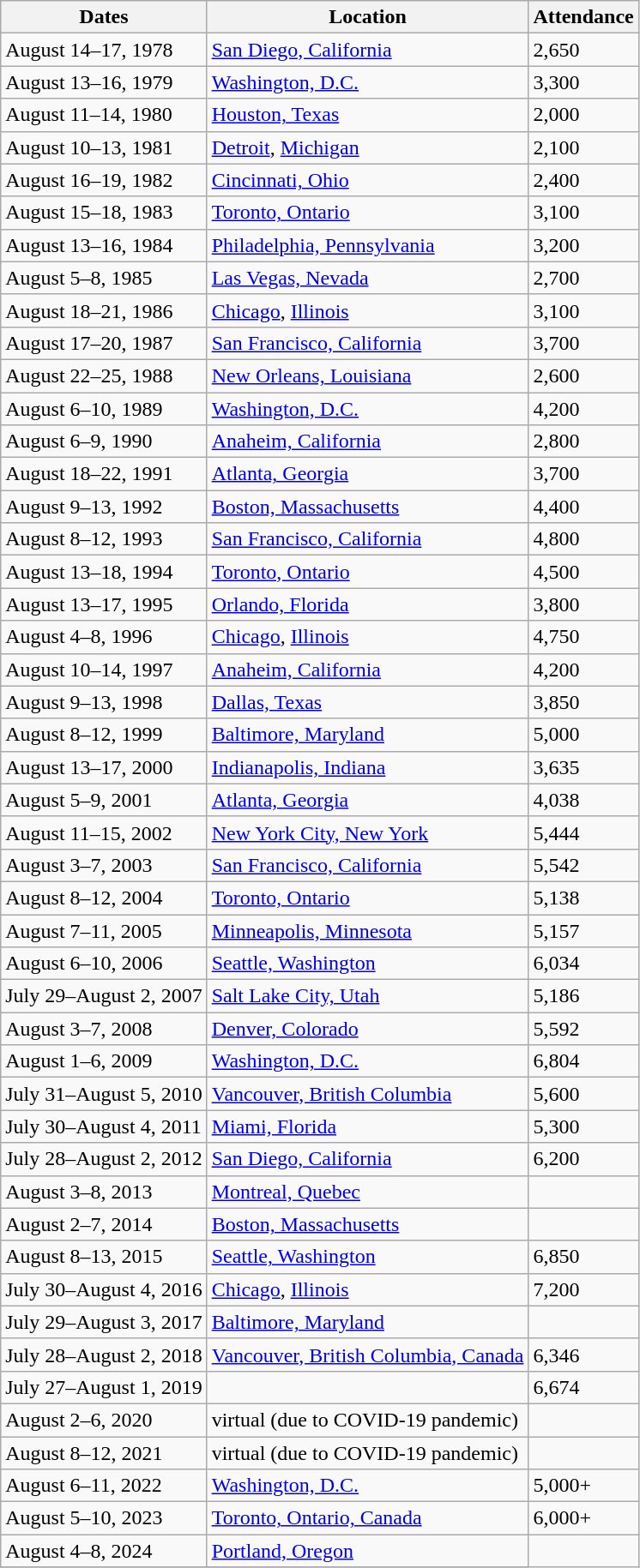<table class="wikitable">
<tr>
<th>Dates</th>
<th>Location</th>
<th>Attendance</th>
</tr>
<tr>
<td>August 14–17, 1978</td>
<td><a href='#'>San Diego, California</a></td>
<td>2,650</td>
</tr>
<tr>
<td>August 13–16, 1979</td>
<td><a href='#'>Washington, D.C.</a></td>
<td>3,300</td>
</tr>
<tr>
<td>August 11–14, 1980</td>
<td><a href='#'>Houston, Texas</a></td>
<td>2,000</td>
</tr>
<tr>
<td>August 10–13, 1981</td>
<td><a href='#'>Detroit</a>, <a href='#'>Michigan</a></td>
<td>2,100</td>
</tr>
<tr>
<td>August 16–19, 1982</td>
<td><a href='#'>Cincinnati, Ohio</a></td>
<td>2,400</td>
</tr>
<tr>
<td>August 15–18, 1983</td>
<td><a href='#'>Toronto, Ontario</a></td>
<td>3,100</td>
</tr>
<tr>
<td>August 13–16, 1984</td>
<td><a href='#'>Philadelphia, Pennsylvania</a></td>
<td>3,200</td>
</tr>
<tr>
<td>August 5–8, 1985</td>
<td><a href='#'>Las Vegas, Nevada</a></td>
<td>2,700</td>
</tr>
<tr>
<td>August 18–21, 1986</td>
<td><a href='#'>Chicago</a>, <a href='#'>Illinois</a></td>
<td>3,100</td>
</tr>
<tr>
<td>August 17–20, 1987</td>
<td><a href='#'>San Francisco, California</a></td>
<td>3,700</td>
</tr>
<tr>
<td>August 22–25, 1988</td>
<td><a href='#'>New Orleans, Louisiana</a></td>
<td>2,600</td>
</tr>
<tr>
<td>August 6–10, 1989</td>
<td><a href='#'>Washington, D.C.</a></td>
<td>4,200</td>
</tr>
<tr>
<td>August 6–9, 1990</td>
<td><a href='#'>Anaheim, California</a></td>
<td>2,800</td>
</tr>
<tr>
<td>August 18–22, 1991</td>
<td><a href='#'>Atlanta, Georgia</a></td>
<td>3,700</td>
</tr>
<tr>
<td>August 9–13, 1992</td>
<td><a href='#'>Boston, Massachusetts</a></td>
<td>4,400</td>
</tr>
<tr>
<td>August 8–12, 1993</td>
<td><a href='#'>San Francisco, California</a></td>
<td>4,800</td>
</tr>
<tr>
<td>August 13–18, 1994</td>
<td><a href='#'>Toronto, Ontario</a></td>
<td>4,500</td>
</tr>
<tr>
<td>August 13–17, 1995</td>
<td><a href='#'>Orlando, Florida</a></td>
<td>3,800</td>
</tr>
<tr>
<td>August 4–8, 1996</td>
<td><a href='#'>Chicago</a>, <a href='#'>Illinois</a></td>
<td>4,750</td>
</tr>
<tr>
<td>August 10–14, 1997</td>
<td><a href='#'>Anaheim, California</a></td>
<td>4,200</td>
</tr>
<tr>
<td>August 9–13, 1998</td>
<td><a href='#'>Dallas, Texas</a></td>
<td>3,850</td>
</tr>
<tr>
<td>August 8–12, 1999</td>
<td><a href='#'>Baltimore, Maryland</a></td>
<td>5,000</td>
</tr>
<tr>
<td>August 13–17, 2000</td>
<td><a href='#'>Indianapolis, Indiana</a></td>
<td>3,635</td>
</tr>
<tr>
<td>August 5–9, 2001</td>
<td><a href='#'>Atlanta, Georgia</a></td>
<td>4,038</td>
</tr>
<tr>
<td>August 11–15, 2002</td>
<td><a href='#'>New York City, New York</a></td>
<td>5,444</td>
</tr>
<tr>
<td>August 3–7, 2003</td>
<td><a href='#'>San Francisco, California</a></td>
<td>5,542</td>
</tr>
<tr>
<td>August 8–12, 2004</td>
<td><a href='#'>Toronto, Ontario</a></td>
<td>5,138</td>
</tr>
<tr>
<td>August 7–11, 2005</td>
<td><a href='#'>Minneapolis, Minnesota</a></td>
<td>5,157</td>
</tr>
<tr>
<td>August 6–10, 2006</td>
<td><a href='#'>Seattle, Washington</a></td>
<td>6,034</td>
</tr>
<tr>
<td>July 29–August 2, 2007</td>
<td><a href='#'>Salt Lake City, Utah</a></td>
<td>5,186</td>
</tr>
<tr>
<td>August 3–7, 2008</td>
<td><a href='#'>Denver, Colorado</a></td>
<td>5,592</td>
</tr>
<tr>
<td>August 1–6, 2009</td>
<td><a href='#'>Washington, D.C.</a></td>
<td>6,804</td>
</tr>
<tr>
<td>July 31–August 5, 2010</td>
<td><a href='#'>Vancouver, British Columbia</a></td>
<td>5,600</td>
</tr>
<tr>
<td>July 30–August 4, 2011</td>
<td><a href='#'>Miami, Florida</a></td>
<td>5,300</td>
</tr>
<tr>
<td>July 28–August 2, 2012</td>
<td><a href='#'>San Diego, California</a></td>
<td>6,200</td>
</tr>
<tr>
<td>August 3–8, 2013</td>
<td><a href='#'>Montreal, Quebec</a></td>
<td></td>
</tr>
<tr>
<td>August 2–7, 2014</td>
<td><a href='#'>Boston, Massachusetts</a></td>
<td></td>
</tr>
<tr>
<td>August 8–13, 2015</td>
<td><a href='#'>Seattle, Washington</a></td>
<td>6,850</td>
</tr>
<tr>
<td>July 30–August 4, 2016</td>
<td><a href='#'>Chicago</a>, <a href='#'>Illinois</a></td>
<td>7,200</td>
</tr>
<tr>
<td>July 29–August 3, 2017</td>
<td><a href='#'>Baltimore, Maryland</a></td>
<td></td>
</tr>
<tr>
<td>July 28–August 2, 2018</td>
<td><a href='#'>Vancouver, British Columbia, Canada</a></td>
<td>6,346</td>
</tr>
<tr>
<td>July 27–August 1, 2019</td>
<td></td>
<td>6,674</td>
</tr>
<tr>
<td>August 2–6, 2020</td>
<td>virtual (due to COVID-19 pandemic)</td>
<td></td>
</tr>
<tr>
<td>August 8–12, 2021</td>
<td>virtual (due to COVID-19 pandemic)</td>
<td></td>
</tr>
<tr>
<td>August 6–11, 2022</td>
<td><a href='#'>Washington, D.C.</a></td>
<td>5,000+</td>
</tr>
<tr>
<td>August 5–10, 2023</td>
<td><a href='#'>Toronto, Ontario, Canada</a></td>
<td>6,000+</td>
</tr>
<tr>
<td>August 4–8, 2024</td>
<td><a href='#'>Portland, Oregon</a></td>
</tr>
<tr>
</tr>
</table>
